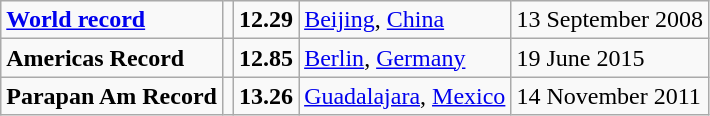<table class="wikitable">
<tr>
<td><strong><a href='#'>World record</a></strong></td>
<td></td>
<td><strong>12.29</strong></td>
<td><a href='#'>Beijing</a>, <a href='#'>China</a></td>
<td>13 September 2008</td>
</tr>
<tr>
<td><strong>Americas Record</strong></td>
<td></td>
<td><strong>12.85</strong></td>
<td><a href='#'>Berlin</a>, <a href='#'>Germany</a></td>
<td>19 June  2015</td>
</tr>
<tr>
<td><strong>Parapan Am Record</strong></td>
<td></td>
<td><strong>13.26</strong></td>
<td><a href='#'>Guadalajara</a>, <a href='#'>Mexico</a></td>
<td>14 November 2011</td>
</tr>
</table>
